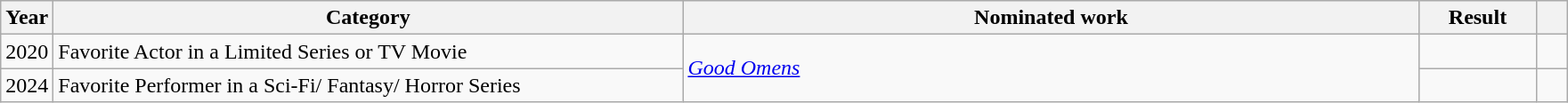<table class=wikitable>
<tr>
<th scope="col" style="width:1em;">Year</th>
<th scope="col" style="width:29em;">Category</th>
<th scope="col" style="width:34em;">Nominated work</th>
<th scope="col" style="width:5em;">Result</th>
<th scope="col" style="width:1em;"></th>
</tr>
<tr>
<td>2020</td>
<td>Favorite Actor in a Limited Series or TV Movie</td>
<td rowspan="2"><em><a href='#'>Good Omens</a></em></td>
<td></td>
<td></td>
</tr>
<tr>
<td>2024</td>
<td>Favorite Performer in a Sci-Fi/ Fantasy/ Horror Series</td>
<td></td>
<td></td>
</tr>
</table>
